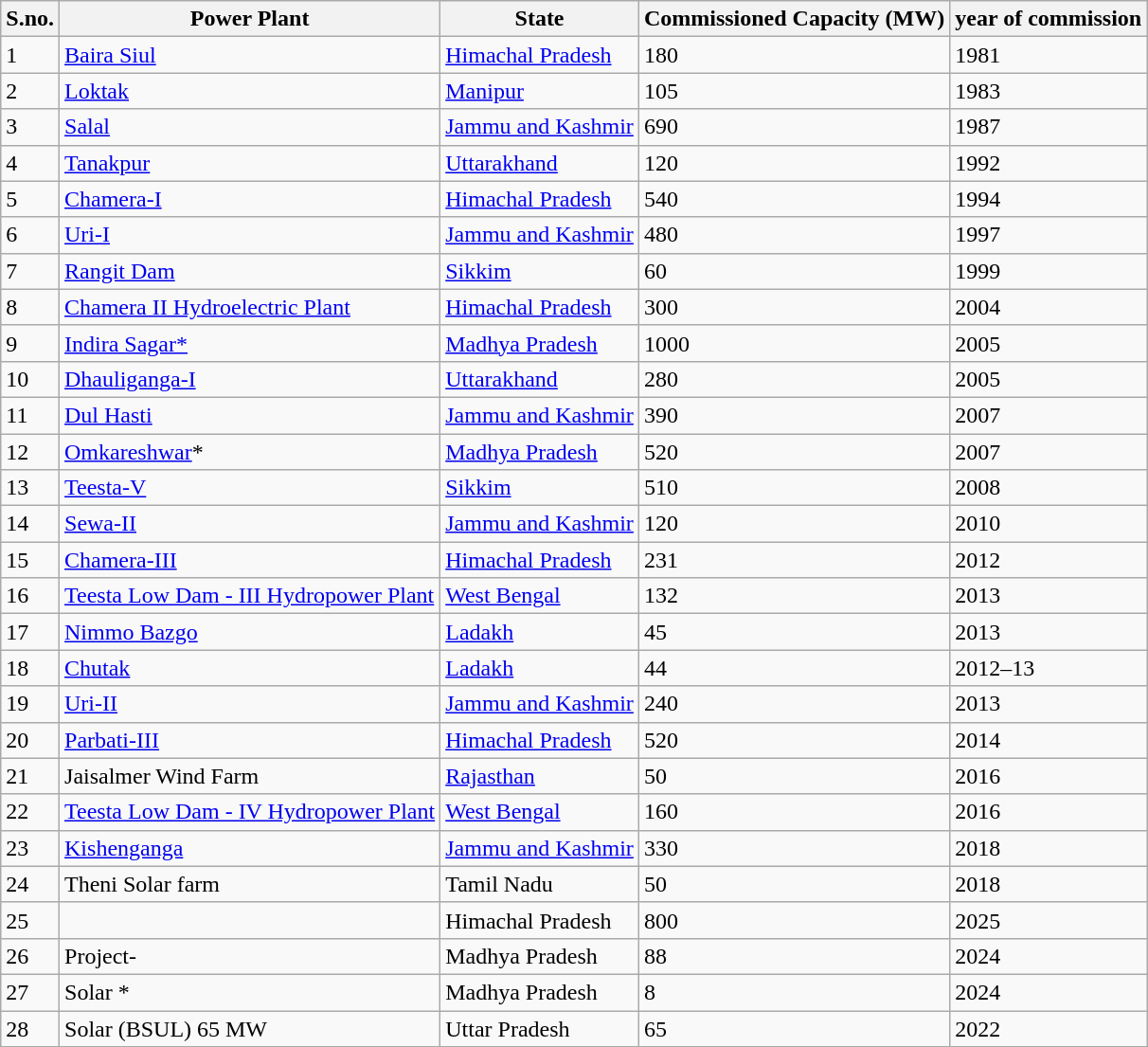<table class="sortable wikitable">
<tr>
<th>S.no.</th>
<th>Power Plant</th>
<th>State</th>
<th>Commissioned Capacity (MW)</th>
<th>year of commission</th>
</tr>
<tr>
<td>1</td>
<td><a href='#'>Baira Siul</a></td>
<td><a href='#'>Himachal Pradesh</a></td>
<td>180</td>
<td>1981</td>
</tr>
<tr>
<td>2</td>
<td><a href='#'>Loktak</a></td>
<td><a href='#'>Manipur</a></td>
<td>105</td>
<td>1983</td>
</tr>
<tr>
<td>3</td>
<td><a href='#'>Salal</a></td>
<td><a href='#'>Jammu and Kashmir</a></td>
<td>690</td>
<td>1987</td>
</tr>
<tr>
<td>4</td>
<td><a href='#'>Tanakpur</a></td>
<td><a href='#'>Uttarakhand</a></td>
<td>120</td>
<td>1992</td>
</tr>
<tr>
<td>5</td>
<td><a href='#'>Chamera-I</a></td>
<td><a href='#'>Himachal Pradesh</a></td>
<td>540</td>
<td>1994</td>
</tr>
<tr>
<td>6</td>
<td><a href='#'>Uri-I</a></td>
<td><a href='#'>Jammu and Kashmir</a></td>
<td>480</td>
<td>1997</td>
</tr>
<tr>
<td>7</td>
<td><a href='#'>Rangit Dam</a></td>
<td><a href='#'>Sikkim</a></td>
<td>60</td>
<td>1999</td>
</tr>
<tr>
<td>8</td>
<td><a href='#'>Chamera II Hydroelectric Plant</a></td>
<td><a href='#'>Himachal Pradesh</a></td>
<td>300</td>
<td>2004</td>
</tr>
<tr>
<td>9</td>
<td><a href='#'>Indira Sagar*</a></td>
<td><a href='#'>Madhya Pradesh</a></td>
<td>1000</td>
<td>2005</td>
</tr>
<tr>
<td>10</td>
<td><a href='#'>Dhauliganga-I</a></td>
<td><a href='#'>Uttarakhand</a></td>
<td>280</td>
<td>2005</td>
</tr>
<tr>
<td>11</td>
<td><a href='#'>Dul Hasti</a></td>
<td><a href='#'>Jammu and Kashmir</a></td>
<td>390</td>
<td>2007</td>
</tr>
<tr>
<td>12</td>
<td><a href='#'>Omkareshwar</a>*</td>
<td><a href='#'>Madhya Pradesh</a></td>
<td>520</td>
<td>2007</td>
</tr>
<tr>
<td>13</td>
<td><a href='#'>Teesta-V</a></td>
<td><a href='#'>Sikkim</a></td>
<td>510</td>
<td>2008</td>
</tr>
<tr>
<td>14</td>
<td><a href='#'>Sewa-II</a></td>
<td><a href='#'>Jammu and Kashmir</a></td>
<td>120</td>
<td>2010</td>
</tr>
<tr>
<td>15</td>
<td><a href='#'>Chamera-III</a></td>
<td><a href='#'>Himachal Pradesh</a></td>
<td>231</td>
<td>2012</td>
</tr>
<tr>
<td>16</td>
<td><a href='#'>Teesta Low Dam - III Hydropower Plant</a></td>
<td><a href='#'>West Bengal</a></td>
<td>132</td>
<td>2013</td>
</tr>
<tr>
<td>17</td>
<td><a href='#'>Nimmo Bazgo</a></td>
<td><a href='#'>Ladakh</a></td>
<td>45</td>
<td>2013</td>
</tr>
<tr>
<td>18</td>
<td><a href='#'>Chutak</a></td>
<td><a href='#'>Ladakh</a></td>
<td>44</td>
<td>2012–13</td>
</tr>
<tr>
<td>19</td>
<td><a href='#'>Uri-II</a></td>
<td><a href='#'>Jammu and Kashmir</a></td>
<td>240</td>
<td>2013</td>
</tr>
<tr>
<td>20</td>
<td><a href='#'>Parbati-III</a></td>
<td><a href='#'>Himachal Pradesh</a></td>
<td>520</td>
<td>2014</td>
</tr>
<tr>
<td>21</td>
<td>Jaisalmer Wind Farm</td>
<td><a href='#'>Rajasthan</a></td>
<td>50</td>
<td>2016</td>
</tr>
<tr>
<td>22</td>
<td><a href='#'>Teesta Low Dam - IV Hydropower Plant</a></td>
<td><a href='#'>West Bengal</a></td>
<td>160</td>
<td>2016</td>
</tr>
<tr>
<td>23</td>
<td><a href='#'>Kishenganga</a></td>
<td><a href='#'>Jammu and Kashmir</a></td>
<td>330</td>
<td>2018</td>
</tr>
<tr>
<td>24</td>
<td>Theni Solar farm</td>
<td>Tamil Nadu</td>
<td>50</td>
<td>2018</td>
</tr>
<tr>
<td>25</td>
<td></td>
<td>Himachal Pradesh</td>
<td>800</td>
<td>2025</td>
</tr>
<tr>
<td>26</td>
<td>  Project-</td>
<td>Madhya Pradesh</td>
<td>88</td>
<td>2024</td>
</tr>
<tr>
<td>27</td>
<td> Solar *</td>
<td>Madhya Pradesh</td>
<td>8</td>
<td>2024</td>
</tr>
<tr>
<td>28</td>
<td> Solar  (BSUL) 65 MW</td>
<td>Uttar Pradesh</td>
<td>65</td>
<td>2022</td>
</tr>
</table>
